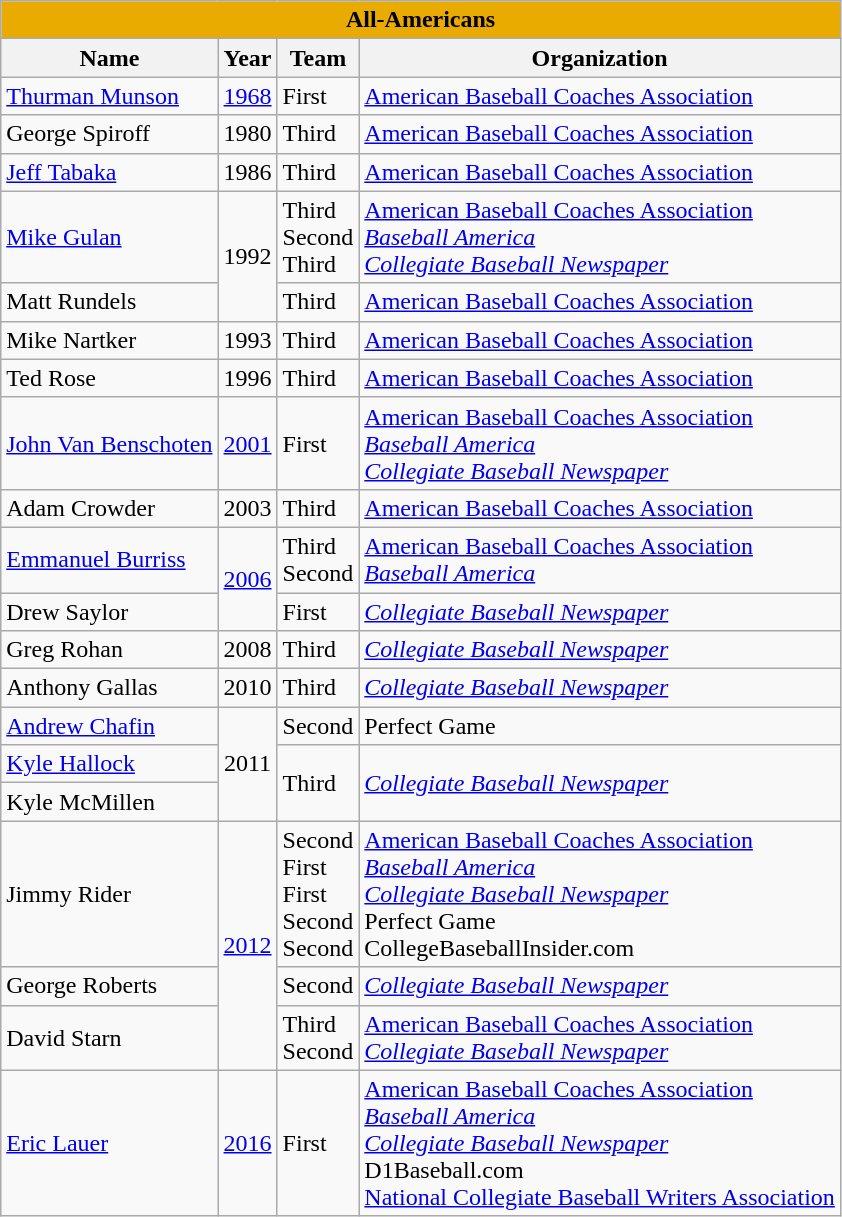<table class="wikitable">
<tr>
<th colspan=4 style="background:#eaab00;">All-Americans</th>
</tr>
<tr>
<th>Name</th>
<th>Year</th>
<th>Team</th>
<th>Organization</th>
</tr>
<tr>
<td><a href='#'>Thurman Munson</a></td>
<td align=center><a href='#'>1968</a></td>
<td>First</td>
<td><a href='#'>American Baseball Coaches Association</a></td>
</tr>
<tr>
<td>George Spiroff</td>
<td align=center>1980</td>
<td>Third</td>
<td><a href='#'>American Baseball Coaches Association</a></td>
</tr>
<tr>
<td><a href='#'>Jeff Tabaka</a></td>
<td align=center>1986</td>
<td>Third</td>
<td><a href='#'>American Baseball Coaches Association</a></td>
</tr>
<tr>
<td><a href='#'>Mike Gulan</a></td>
<td rowspan="2" align=center>1992</td>
<td>Third<br>Second<br>Third</td>
<td><a href='#'>American Baseball Coaches Association</a><br><em><a href='#'>Baseball America</a></em><br><em><a href='#'>Collegiate Baseball Newspaper</a></em></td>
</tr>
<tr>
<td>Matt Rundels</td>
<td>Third</td>
<td><a href='#'>American Baseball Coaches Association</a></td>
</tr>
<tr>
<td>Mike Nartker</td>
<td align=center>1993</td>
<td>Third</td>
<td><a href='#'>American Baseball Coaches Association</a></td>
</tr>
<tr>
<td>Ted Rose</td>
<td align=center>1996</td>
<td>Third</td>
<td><a href='#'>American Baseball Coaches Association</a></td>
</tr>
<tr>
<td><a href='#'>John Van Benschoten</a></td>
<td align=center><a href='#'>2001</a></td>
<td>First</td>
<td><a href='#'>American Baseball Coaches Association</a><br><em><a href='#'>Baseball America</a></em><br><em><a href='#'>Collegiate Baseball Newspaper</a></em></td>
</tr>
<tr>
<td>Adam Crowder</td>
<td align=center>2003</td>
<td>Third</td>
<td><a href='#'>American Baseball Coaches Association</a></td>
</tr>
<tr>
<td><a href='#'>Emmanuel Burriss</a></td>
<td rowspan="2" align=center><a href='#'>2006</a></td>
<td>Third<br>Second</td>
<td><a href='#'>American Baseball Coaches Association</a><br><em><a href='#'>Baseball America</a></em></td>
</tr>
<tr>
<td>Drew Saylor</td>
<td>First</td>
<td><em><a href='#'>Collegiate Baseball Newspaper</a></em></td>
</tr>
<tr>
<td>Greg Rohan</td>
<td align=center>2008</td>
<td>Third</td>
<td><em><a href='#'>Collegiate Baseball Newspaper</a></em></td>
</tr>
<tr>
<td>Anthony Gallas</td>
<td align=center>2010</td>
<td>Third</td>
<td><em><a href='#'>Collegiate Baseball Newspaper</a></em></td>
</tr>
<tr>
<td><a href='#'>Andrew Chafin</a></td>
<td rowspan="3" align=center>2011</td>
<td>Second</td>
<td>Perfect Game</td>
</tr>
<tr>
<td><a href='#'>Kyle Hallock</a></td>
<td rowspan="2">Third</td>
<td rowspan="2"><em><a href='#'>Collegiate Baseball Newspaper</a></em></td>
</tr>
<tr>
<td>Kyle McMillen</td>
</tr>
<tr>
<td>Jimmy Rider</td>
<td rowspan="3" align=center><a href='#'>2012</a></td>
<td>Second<br>First<br>First<br>Second<br>Second</td>
<td><a href='#'>American Baseball Coaches Association</a><br><em><a href='#'>Baseball America</a></em><br><em><a href='#'>Collegiate Baseball Newspaper</a></em><br>Perfect Game<br>CollegeBaseballInsider.com</td>
</tr>
<tr>
<td>George Roberts</td>
<td>Second</td>
<td><em><a href='#'>Collegiate Baseball Newspaper</a></em></td>
</tr>
<tr>
<td>David Starn</td>
<td>Third<br>Second</td>
<td><a href='#'>American Baseball Coaches Association</a><br><em><a href='#'>Collegiate Baseball Newspaper</a></em></td>
</tr>
<tr>
<td><a href='#'>Eric Lauer</a></td>
<td align=center><a href='#'>2016</a></td>
<td>First</td>
<td><a href='#'>American Baseball Coaches Association</a><br><em><a href='#'>Baseball America</a></em><br><em><a href='#'>Collegiate Baseball Newspaper</a></em><br>D1Baseball.com<br><a href='#'>National Collegiate Baseball Writers Association</a></td>
</tr>
</table>
